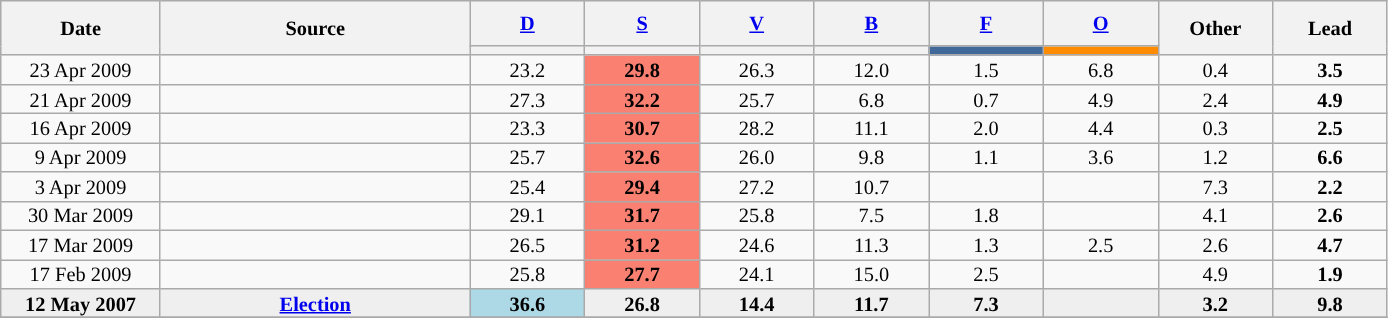<table Class="wikitable" style="text-align:center;font-size:85%;line-height:13px">
<tr style="height:30px; background-color:#E9E9E9">
<th style="width:100px;" rowspan="2">Date</th>
<th style="width:200px;" rowspan="2">Source</th>
<th style="width:70px;"><a href='#'>D</a></th>
<th style="width:70px;"><a href='#'>S</a></th>
<th style="width:70px;"><a href='#'>V</a></th>
<th style="width:70px;"><a href='#'>B</a></th>
<th style="width:70px;"><a href='#'>F</a></th>
<th style="width:70px;"><a href='#'>O</a></th>
<th style="width:70px;" rowspan="2">Other</th>
<th style="width:70px;" rowspan="2">Lead</th>
</tr>
<tr>
<th style="background:"></th>
<th style="background:"></th>
<th style="background:"></th>
<th style="background:"></th>
<th style="background:#406899;"></th>
<th style="background:#FF8C00;"></th>
</tr>
<tr>
<td>23 Apr 2009</td>
<td></td>
<td>23.2</td>
<td style="background:salmon"><strong>29.8</strong></td>
<td>26.3</td>
<td>12.0</td>
<td>1.5</td>
<td>6.8</td>
<td>0.4</td>
<td style="background:"><strong>3.5</strong></td>
</tr>
<tr>
<td>21 Apr 2009</td>
<td></td>
<td>27.3</td>
<td style="background:salmon"><strong>32.2</strong></td>
<td>25.7</td>
<td>6.8</td>
<td>0.7</td>
<td>4.9</td>
<td>2.4</td>
<td style="background:"><strong>4.9</strong></td>
</tr>
<tr>
<td>16 Apr 2009</td>
<td></td>
<td>23.3</td>
<td style="background:salmon"><strong>30.7</strong></td>
<td>28.2</td>
<td>11.1</td>
<td>2.0</td>
<td>4.4</td>
<td>0.3</td>
<td style="background:"><strong>2.5</strong></td>
</tr>
<tr>
<td>9 Apr 2009</td>
<td></td>
<td>25.7</td>
<td style="background:salmon"><strong>32.6</strong></td>
<td>26.0</td>
<td>9.8</td>
<td>1.1</td>
<td>3.6</td>
<td>1.2</td>
<td style="background:"><strong>6.6</strong></td>
</tr>
<tr>
<td>3 Apr 2009</td>
<td></td>
<td>25.4</td>
<td style="background:salmon"><strong>29.4</strong></td>
<td>27.2</td>
<td>10.7</td>
<td></td>
<td></td>
<td>7.3</td>
<td style="background:"><strong>2.2</strong></td>
</tr>
<tr>
<td>30 Mar 2009</td>
<td></td>
<td>29.1</td>
<td style="background:salmon"><strong>31.7</strong></td>
<td>25.8</td>
<td>7.5</td>
<td>1.8</td>
<td></td>
<td>4.1</td>
<td style="background:"><strong>2.6</strong></td>
</tr>
<tr>
<td>17 Mar 2009</td>
<td></td>
<td>26.5</td>
<td style="background:salmon"><strong>31.2</strong></td>
<td>24.6</td>
<td>11.3</td>
<td>1.3</td>
<td>2.5</td>
<td>2.6</td>
<td style="background:"><strong>4.7</strong></td>
</tr>
<tr>
<td>17 Feb 2009</td>
<td></td>
<td>25.8</td>
<td style="background:salmon"><strong>27.7</strong></td>
<td>24.1</td>
<td>15.0</td>
<td>2.5</td>
<td></td>
<td>4.9</td>
<td style="background:"><strong>1.9</strong></td>
</tr>
<tr style="background:#EFEFEF; font-weight:bold;">
<td>12 May 2007</td>
<td><a href='#'>Election</a></td>
<td style="background:lightblue"><strong>36.6</strong></td>
<td>26.8</td>
<td>14.4</td>
<td>11.7</td>
<td>7.3</td>
<td></td>
<td>3.2</td>
<td style="background:"><strong>9.8</strong></td>
</tr>
<tr>
</tr>
</table>
